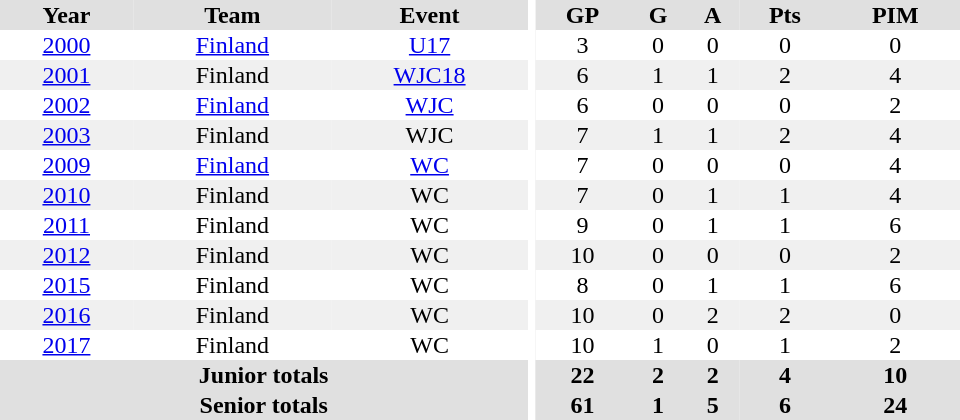<table border="0" cellpadding="1" cellspacing="0" ID="Table3" style="text-align:center; width:40em">
<tr ALIGN="center" bgcolor="#e0e0e0">
<th>Year</th>
<th>Team</th>
<th>Event</th>
<th rowspan="99" bgcolor="#ffffff"></th>
<th>GP</th>
<th>G</th>
<th>A</th>
<th>Pts</th>
<th>PIM</th>
</tr>
<tr>
<td><a href='#'>2000</a></td>
<td><a href='#'>Finland</a></td>
<td><a href='#'>U17</a></td>
<td>3</td>
<td>0</td>
<td>0</td>
<td>0</td>
<td>0</td>
</tr>
<tr bgcolor="#f0f0f0">
<td><a href='#'>2001</a></td>
<td>Finland</td>
<td><a href='#'>WJC18</a></td>
<td>6</td>
<td>1</td>
<td>1</td>
<td>2</td>
<td>4</td>
</tr>
<tr>
<td><a href='#'>2002</a></td>
<td><a href='#'>Finland</a></td>
<td><a href='#'>WJC</a></td>
<td>6</td>
<td>0</td>
<td>0</td>
<td>0</td>
<td>2</td>
</tr>
<tr bgcolor="#f0f0f0">
<td><a href='#'>2003</a></td>
<td>Finland</td>
<td>WJC</td>
<td>7</td>
<td>1</td>
<td>1</td>
<td>2</td>
<td>4</td>
</tr>
<tr>
<td><a href='#'>2009</a></td>
<td><a href='#'>Finland</a></td>
<td><a href='#'>WC</a></td>
<td>7</td>
<td>0</td>
<td>0</td>
<td>0</td>
<td>4</td>
</tr>
<tr bgcolor="#f0f0f0">
<td><a href='#'>2010</a></td>
<td>Finland</td>
<td>WC</td>
<td>7</td>
<td>0</td>
<td>1</td>
<td>1</td>
<td>4</td>
</tr>
<tr>
<td><a href='#'>2011</a></td>
<td>Finland</td>
<td>WC</td>
<td>9</td>
<td>0</td>
<td>1</td>
<td>1</td>
<td>6</td>
</tr>
<tr bgcolor="#f0f0f0">
<td><a href='#'>2012</a></td>
<td>Finland</td>
<td>WC</td>
<td>10</td>
<td>0</td>
<td>0</td>
<td>0</td>
<td>2</td>
</tr>
<tr>
<td><a href='#'>2015</a></td>
<td>Finland</td>
<td>WC</td>
<td>8</td>
<td>0</td>
<td>1</td>
<td>1</td>
<td>6</td>
</tr>
<tr bgcolor="#f0f0f0">
<td><a href='#'>2016</a></td>
<td>Finland</td>
<td>WC</td>
<td>10</td>
<td>0</td>
<td>2</td>
<td>2</td>
<td>0</td>
</tr>
<tr>
<td><a href='#'>2017</a></td>
<td>Finland</td>
<td>WC</td>
<td>10</td>
<td>1</td>
<td>0</td>
<td>1</td>
<td>2</td>
</tr>
<tr bgcolor="#e0e0e0">
<th colspan="3">Junior totals</th>
<th>22</th>
<th>2</th>
<th>2</th>
<th>4</th>
<th>10</th>
</tr>
<tr bgcolor="#e0e0e0">
<th colspan="3">Senior totals</th>
<th>61</th>
<th>1</th>
<th>5</th>
<th>6</th>
<th>24</th>
</tr>
</table>
